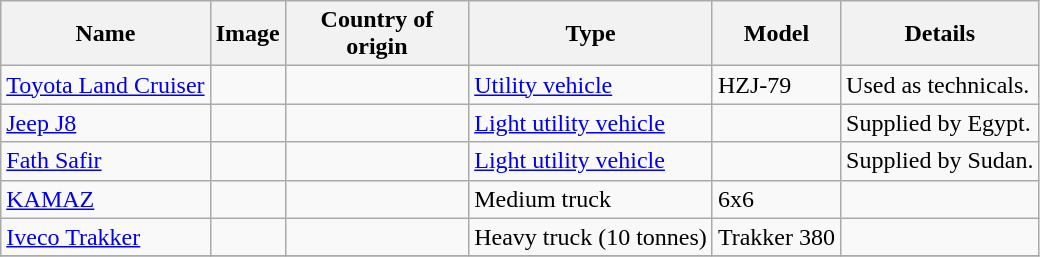<table class="wikitable sortable">
<tr>
<th>Name</th>
<th>Image</th>
<th style="width:115px;">Country of origin</th>
<th>Type</th>
<th>Model</th>
<th>Details</th>
</tr>
<tr>
<td><a href='#'>Toyota Land Cruiser</a></td>
<td></td>
<td></td>
<td><a href='#'>Utility vehicle</a></td>
<td>HZJ-79</td>
<td>Used as technicals.</td>
</tr>
<tr>
<td><a href='#'>Jeep J8</a></td>
<td></td>
<td></td>
<td><a href='#'>Light utility vehicle</a></td>
<td></td>
<td>Supplied by Egypt.</td>
</tr>
<tr>
<td><a href='#'>Fath Safir</a></td>
<td></td>
<td></td>
<td><a href='#'>Light utility vehicle</a></td>
<td></td>
<td>Supplied by Sudan.</td>
</tr>
<tr>
<td><a href='#'>KAMAZ</a></td>
<td></td>
<td></td>
<td>Medium truck</td>
<td>6x6</td>
<td></td>
</tr>
<tr>
<td><a href='#'>Iveco Trakker</a></td>
<td></td>
<td></td>
<td>Heavy truck (10 tonnes)</td>
<td>Trakker 380</td>
<td></td>
</tr>
<tr>
</tr>
</table>
